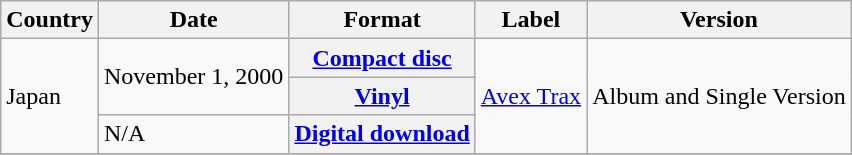<table class="wikitable plainrowheaders">
<tr>
<th scope="col">Country</th>
<th scope="col">Date</th>
<th scope="col">Format</th>
<th scope="col">Label</th>
<th scope="col">Version</th>
</tr>
<tr>
<td rowspan="3">Japan</td>
<td rowspan="2">November 1, 2000</td>
<th scope="row"><a href='#'>Compact disc</a></th>
<td rowspan="3"><a href='#'>Avex Trax</a></td>
<td rowspan="3">Album and Single Version</td>
</tr>
<tr>
<th scope="row"><a href='#'>Vinyl</a></th>
</tr>
<tr>
<td>N/A</td>
<th scope="row"><a href='#'>Digital download</a></th>
</tr>
<tr>
</tr>
</table>
